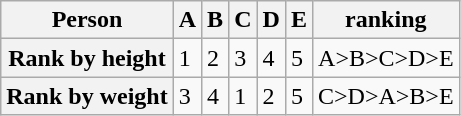<table class="wikitable">
<tr>
<th>Person</th>
<th>A</th>
<th>B</th>
<th>C</th>
<th>D</th>
<th>E</th>
<th>ranking</th>
</tr>
<tr>
<th>Rank by height</th>
<td>1</td>
<td>2</td>
<td>3</td>
<td>4</td>
<td>5</td>
<td>A>B>C>D>E</td>
</tr>
<tr>
<th>Rank by weight</th>
<td>3</td>
<td>4</td>
<td>1</td>
<td>2</td>
<td>5</td>
<td>C>D>A>B>E</td>
</tr>
</table>
